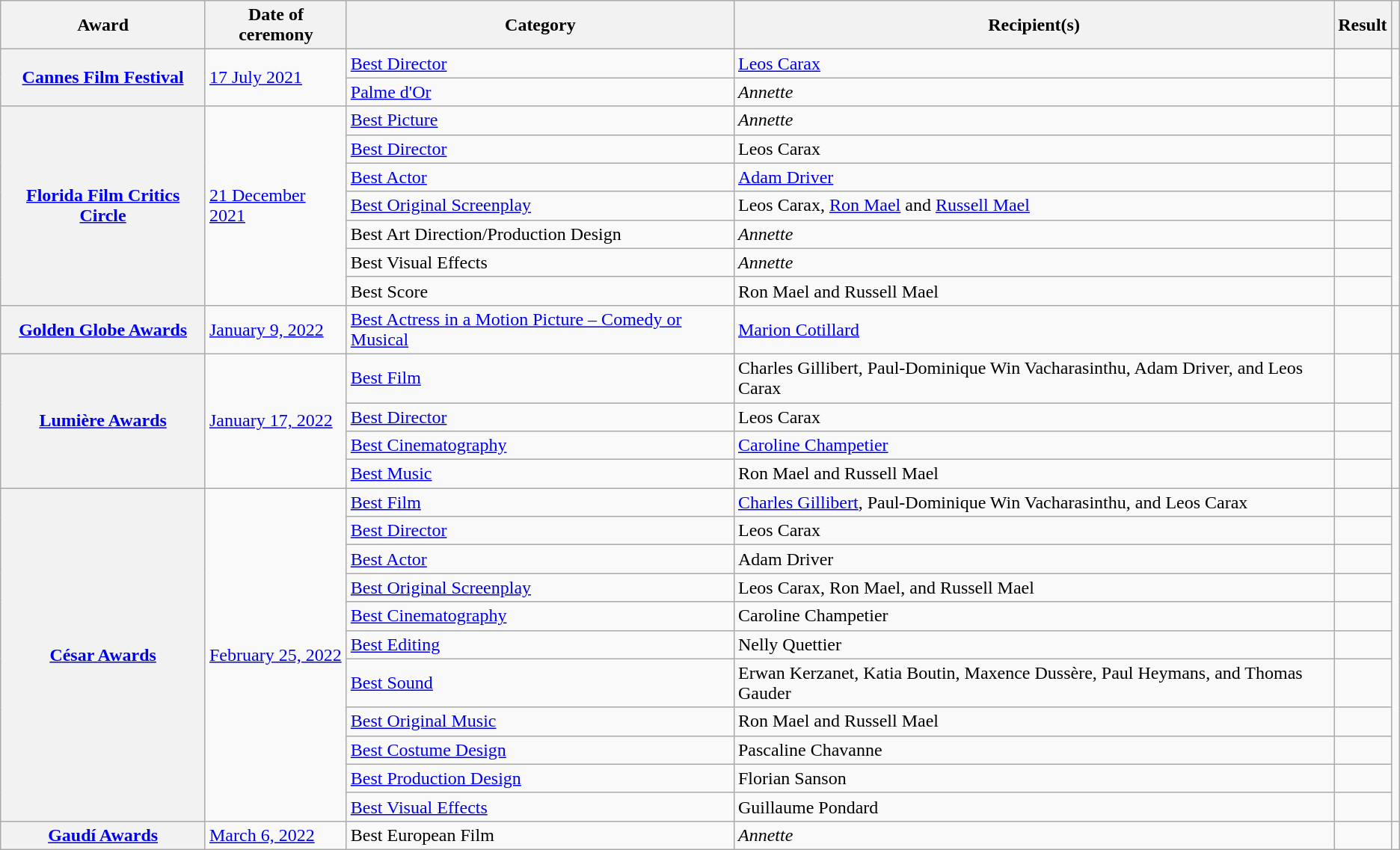<table class="wikitable plainrowheaders sortable">
<tr>
<th scope="col">Award</th>
<th scope="col">Date of ceremony</th>
<th scope="col">Category</th>
<th scope="col">Recipient(s)</th>
<th scope="col">Result</th>
<th scope="col" class="unsortable"></th>
</tr>
<tr>
<th scope="row" rowspan="2"><a href='#'>Cannes Film Festival</a></th>
<td rowspan="2"><a href='#'>17 July 2021</a></td>
<td><a href='#'>Best Director</a></td>
<td><a href='#'>Leos Carax</a></td>
<td></td>
<td rowspan="2" style="text-align:center'"><br></td>
</tr>
<tr>
<td><a href='#'>Palme d'Or</a></td>
<td><em>Annette</em></td>
<td></td>
</tr>
<tr>
<th scope="row" rowspan="7"><a href='#'>Florida Film Critics Circle</a></th>
<td rowspan="7"><a href='#'>21 December 2021</a></td>
<td><a href='#'>Best Picture</a></td>
<td><em>Annette</em></td>
<td></td>
<td rowspan="7" style="text-align:center;"><br></td>
</tr>
<tr>
<td><a href='#'>Best Director</a></td>
<td>Leos Carax</td>
<td></td>
</tr>
<tr>
<td><a href='#'>Best Actor</a></td>
<td><a href='#'>Adam Driver</a></td>
<td></td>
</tr>
<tr>
<td><a href='#'>Best Original Screenplay</a></td>
<td>Leos Carax, <a href='#'>Ron Mael</a> and <a href='#'>Russell Mael</a></td>
<td></td>
</tr>
<tr>
<td>Best Art Direction/Production Design</td>
<td><em>Annette</em></td>
<td></td>
</tr>
<tr>
<td>Best Visual Effects</td>
<td><em>Annette</em></td>
<td></td>
</tr>
<tr>
<td>Best Score</td>
<td>Ron Mael and Russell Mael</td>
<td></td>
</tr>
<tr>
<th scope="row"><a href='#'>Golden Globe Awards</a></th>
<td><a href='#'>January 9, 2022</a></td>
<td><a href='#'>Best Actress in a Motion Picture – Comedy or Musical</a></td>
<td><a href='#'>Marion Cotillard</a></td>
<td></td>
<td align = "center"></td>
</tr>
<tr>
<th scope="row" rowspan="4"><a href='#'>Lumière Awards</a></th>
<td rowspan="4"><a href='#'>January 17, 2022</a></td>
<td><a href='#'>Best Film</a></td>
<td>Charles Gillibert, Paul-Dominique Win Vacharasinthu, Adam Driver, and Leos Carax</td>
<td></td>
<td align="center" rowspan="4"></td>
</tr>
<tr>
<td><a href='#'>Best Director</a></td>
<td>Leos Carax</td>
<td></td>
</tr>
<tr>
<td><a href='#'>Best Cinematography</a></td>
<td><a href='#'>Caroline Champetier</a></td>
<td></td>
</tr>
<tr>
<td><a href='#'>Best Music</a></td>
<td>Ron Mael and Russell Mael</td>
<td></td>
</tr>
<tr>
<th scope="row" rowspan="11"><a href='#'>César Awards</a></th>
<td rowspan="11"><a href='#'>February 25, 2022</a></td>
<td><a href='#'>Best Film</a></td>
<td><a href='#'>Charles Gillibert</a>, Paul-Dominique Win Vacharasinthu, and Leos Carax</td>
<td></td>
<td align="center" rowspan="11"></td>
</tr>
<tr>
<td><a href='#'>Best Director</a></td>
<td>Leos Carax</td>
<td></td>
</tr>
<tr>
<td><a href='#'>Best Actor</a></td>
<td>Adam Driver</td>
<td></td>
</tr>
<tr>
<td><a href='#'>Best Original Screenplay</a></td>
<td>Leos Carax, Ron Mael, and Russell Mael</td>
<td></td>
</tr>
<tr>
<td><a href='#'>Best Cinematography</a></td>
<td>Caroline Champetier</td>
<td></td>
</tr>
<tr>
<td><a href='#'>Best Editing</a></td>
<td>Nelly Quettier</td>
<td></td>
</tr>
<tr>
<td><a href='#'>Best Sound</a></td>
<td>Erwan Kerzanet, Katia Boutin, Maxence Dussère, Paul Heymans, and Thomas Gauder</td>
<td></td>
</tr>
<tr>
<td><a href='#'>Best Original Music</a></td>
<td>Ron Mael and Russell Mael</td>
<td></td>
</tr>
<tr>
<td><a href='#'>Best Costume Design</a></td>
<td>Pascaline Chavanne</td>
<td></td>
</tr>
<tr>
<td><a href='#'>Best Production Design</a></td>
<td>Florian Sanson</td>
<td></td>
</tr>
<tr>
<td><a href='#'>Best Visual Effects</a></td>
<td>Guillaume Pondard</td>
<td></td>
</tr>
<tr>
<th scope="row"><a href='#'>Gaudí Awards</a></th>
<td><a href='#'>March 6, 2022</a></td>
<td>Best European Film</td>
<td><em>Annette</em></td>
<td></td>
<td align = "center"></td>
</tr>
</table>
